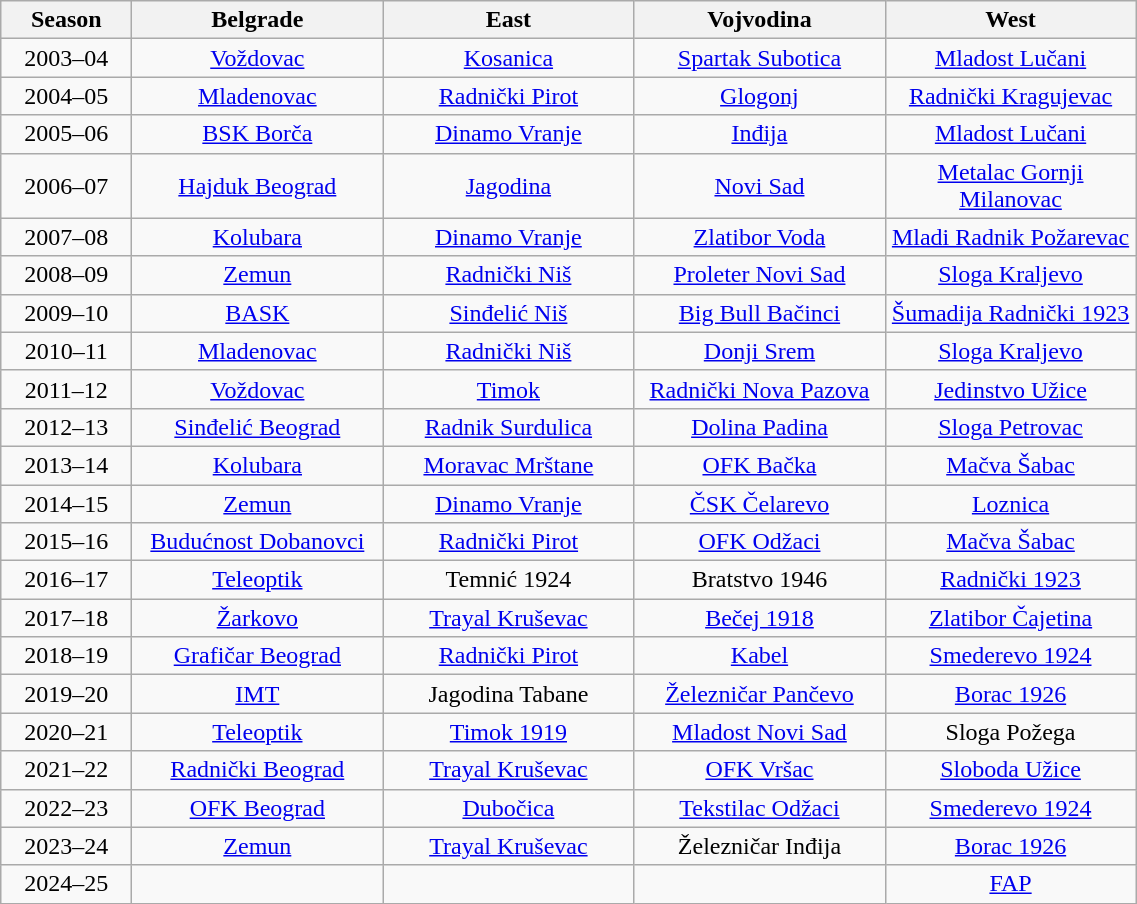<table class="wikitable" style="text-align:center">
<tr>
<th width="80">Season</th>
<th width="160">Belgrade</th>
<th width="160">East</th>
<th width="160">Vojvodina</th>
<th width="160">West</th>
</tr>
<tr>
<td>2003–04</td>
<td><a href='#'>Voždovac</a></td>
<td><a href='#'>Kosanica</a></td>
<td><a href='#'>Spartak Subotica</a></td>
<td><a href='#'>Mladost Lučani</a></td>
</tr>
<tr>
<td>2004–05</td>
<td><a href='#'>Mladenovac</a></td>
<td><a href='#'>Radnički Pirot</a></td>
<td><a href='#'>Glogonj</a></td>
<td><a href='#'>Radnički Kragujevac</a></td>
</tr>
<tr>
<td>2005–06</td>
<td><a href='#'>BSK Borča</a></td>
<td><a href='#'>Dinamo Vranje</a></td>
<td><a href='#'>Inđija</a></td>
<td><a href='#'>Mladost Lučani</a></td>
</tr>
<tr>
<td>2006–07</td>
<td><a href='#'>Hajduk Beograd</a></td>
<td><a href='#'>Jagodina</a></td>
<td><a href='#'>Novi Sad</a></td>
<td><a href='#'>Metalac Gornji Milanovac</a></td>
</tr>
<tr>
<td>2007–08</td>
<td><a href='#'>Kolubara</a></td>
<td><a href='#'>Dinamo Vranje</a></td>
<td><a href='#'>Zlatibor Voda</a></td>
<td><a href='#'>Mladi Radnik Požarevac</a></td>
</tr>
<tr>
<td>2008–09</td>
<td><a href='#'>Zemun</a></td>
<td><a href='#'>Radnički Niš</a></td>
<td><a href='#'>Proleter Novi Sad</a></td>
<td><a href='#'>Sloga Kraljevo</a></td>
</tr>
<tr>
<td>2009–10</td>
<td><a href='#'>BASK</a></td>
<td><a href='#'>Sinđelić Niš</a></td>
<td><a href='#'>Big Bull Bačinci</a></td>
<td><a href='#'>Šumadija Radnički 1923</a></td>
</tr>
<tr>
<td>2010–11</td>
<td><a href='#'>Mladenovac</a></td>
<td><a href='#'>Radnički Niš</a></td>
<td><a href='#'>Donji Srem</a></td>
<td><a href='#'>Sloga Kraljevo</a></td>
</tr>
<tr>
<td>2011–12</td>
<td><a href='#'>Voždovac</a></td>
<td><a href='#'>Timok</a></td>
<td><a href='#'>Radnički Nova Pazova</a></td>
<td><a href='#'>Jedinstvo Užice</a></td>
</tr>
<tr>
<td>2012–13</td>
<td><a href='#'>Sinđelić Beograd</a></td>
<td><a href='#'>Radnik Surdulica</a></td>
<td><a href='#'>Dolina Padina</a></td>
<td><a href='#'>Sloga Petrovac</a></td>
</tr>
<tr>
<td>2013–14</td>
<td><a href='#'>Kolubara</a></td>
<td><a href='#'>Moravac Mrštane</a></td>
<td><a href='#'>OFK Bačka</a></td>
<td><a href='#'>Mačva Šabac</a></td>
</tr>
<tr>
<td>2014–15</td>
<td><a href='#'>Zemun</a></td>
<td><a href='#'>Dinamo Vranje</a></td>
<td><a href='#'>ČSK Čelarevo</a></td>
<td><a href='#'>Loznica</a></td>
</tr>
<tr>
<td>2015–16</td>
<td><a href='#'>Budućnost Dobanovci</a></td>
<td><a href='#'>Radnički Pirot</a></td>
<td><a href='#'>OFK Odžaci</a></td>
<td><a href='#'>Mačva Šabac</a></td>
</tr>
<tr>
<td>2016–17</td>
<td><a href='#'>Teleoptik</a></td>
<td>Temnić 1924</td>
<td>Bratstvo 1946</td>
<td><a href='#'>Radnički 1923</a></td>
</tr>
<tr>
<td>2017–18</td>
<td><a href='#'>Žarkovo</a></td>
<td><a href='#'>Trayal Kruševac</a></td>
<td><a href='#'>Bečej 1918</a></td>
<td><a href='#'>Zlatibor Čajetina</a></td>
</tr>
<tr>
<td>2018–19</td>
<td><a href='#'>Grafičar Beograd</a></td>
<td><a href='#'>Radnički Pirot</a></td>
<td><a href='#'>Kabel</a></td>
<td><a href='#'>Smederevo 1924</a></td>
</tr>
<tr>
<td>2019–20</td>
<td><a href='#'>IMT</a></td>
<td>Jagodina Tabane</td>
<td><a href='#'>Železničar Pančevo</a></td>
<td><a href='#'>Borac 1926</a></td>
</tr>
<tr>
<td>2020–21</td>
<td><a href='#'>Teleoptik</a></td>
<td><a href='#'>Timok 1919</a></td>
<td><a href='#'>Mladost Novi Sad</a></td>
<td>Sloga Požega</td>
</tr>
<tr>
<td>2021–22</td>
<td><a href='#'>Radnički Beograd</a></td>
<td><a href='#'>Trayal Kruševac</a></td>
<td><a href='#'>OFK Vršac</a></td>
<td><a href='#'>Sloboda Užice</a></td>
</tr>
<tr>
<td>2022–23</td>
<td><a href='#'>OFK Beograd</a></td>
<td><a href='#'>Dubočica</a></td>
<td><a href='#'>Tekstilac Odžaci</a></td>
<td><a href='#'>Smederevo 1924</a></td>
</tr>
<tr>
<td>2023–24</td>
<td><a href='#'>Zemun</a></td>
<td><a href='#'>Trayal Kruševac</a></td>
<td>Železničar Inđija</td>
<td><a href='#'>Borac 1926</a></td>
</tr>
<tr>
<td>2024–25</td>
<td></td>
<td></td>
<td></td>
<td><a href='#'>FAP</a></td>
</tr>
</table>
